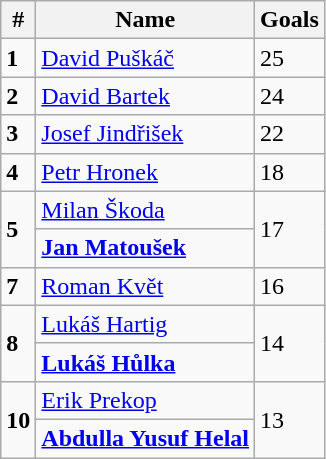<table class="wikitable">
<tr>
<th>#</th>
<th>Name</th>
<th>Goals</th>
</tr>
<tr>
<td><strong>1</strong></td>
<td> <a href='#'>David Puškáč</a></td>
<td>25</td>
</tr>
<tr>
<td><strong>2</strong></td>
<td> <a href='#'>David Bartek</a></td>
<td>24</td>
</tr>
<tr>
<td><strong>3</strong></td>
<td> <a href='#'>Josef Jindřišek</a></td>
<td>22</td>
</tr>
<tr>
<td><strong>4</strong></td>
<td> <a href='#'>Petr Hronek</a></td>
<td>18</td>
</tr>
<tr>
<td rowspan="2"><strong>5</strong></td>
<td> <a href='#'>Milan Škoda</a></td>
<td rowspan="2">17</td>
</tr>
<tr>
<td> <strong><a href='#'>Jan Matoušek</a></strong></td>
</tr>
<tr>
<td><strong>7</strong></td>
<td> <a href='#'>Roman Květ</a></td>
<td>16</td>
</tr>
<tr>
<td rowspan="2"><strong>8</strong></td>
<td> <a href='#'>Lukáš Hartig</a></td>
<td rowspan="2">14</td>
</tr>
<tr>
<td> <strong><a href='#'>Lukáš Hůlka</a></strong></td>
</tr>
<tr>
<td rowspan="2"><strong>10</strong></td>
<td> <a href='#'>Erik Prekop</a></td>
<td rowspan="2">13</td>
</tr>
<tr>
<td> <strong><a href='#'>Abdulla Yusuf Helal</a></strong></td>
</tr>
</table>
